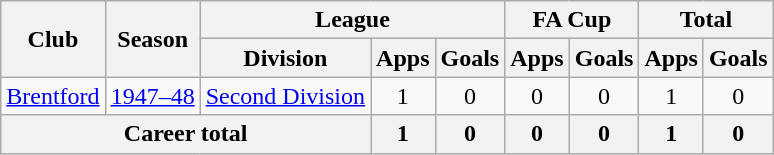<table class="wikitable" style="text-align: center;">
<tr>
<th rowspan="2">Club</th>
<th rowspan="2">Season</th>
<th colspan="3">League</th>
<th colspan="2">FA Cup</th>
<th colspan="2">Total</th>
</tr>
<tr>
<th>Division</th>
<th>Apps</th>
<th>Goals</th>
<th>Apps</th>
<th>Goals</th>
<th>Apps</th>
<th>Goals</th>
</tr>
<tr>
<td><a href='#'>Brentford</a></td>
<td><a href='#'>1947–48</a></td>
<td><a href='#'>Second Division</a></td>
<td>1</td>
<td>0</td>
<td>0</td>
<td>0</td>
<td>1</td>
<td>0</td>
</tr>
<tr>
<th colspan="3">Career total</th>
<th>1</th>
<th>0</th>
<th>0</th>
<th>0</th>
<th>1</th>
<th>0</th>
</tr>
</table>
